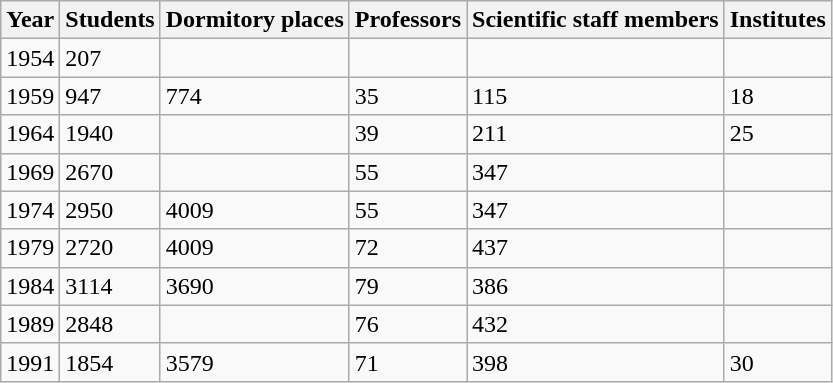<table class="wikitable" border="1">
<tr>
<th>Year</th>
<th>Students</th>
<th>Dormitory places</th>
<th>Professors</th>
<th>Scientific staff members</th>
<th>Institutes</th>
</tr>
<tr>
<td>1954</td>
<td>207</td>
<td></td>
<td></td>
<td></td>
<td></td>
</tr>
<tr>
<td>1959</td>
<td>947</td>
<td>774</td>
<td>35</td>
<td>115</td>
<td>18</td>
</tr>
<tr>
<td>1964</td>
<td>1940</td>
<td></td>
<td>39</td>
<td>211</td>
<td>25</td>
</tr>
<tr>
<td>1969</td>
<td>2670</td>
<td></td>
<td>55</td>
<td>347</td>
<td></td>
</tr>
<tr>
<td>1974</td>
<td>2950</td>
<td>4009</td>
<td>55</td>
<td>347</td>
<td></td>
</tr>
<tr>
<td>1979</td>
<td>2720</td>
<td>4009</td>
<td>72</td>
<td>437</td>
<td></td>
</tr>
<tr>
<td>1984</td>
<td>3114</td>
<td>3690</td>
<td>79</td>
<td>386</td>
<td></td>
</tr>
<tr>
<td>1989</td>
<td>2848</td>
<td></td>
<td>76</td>
<td>432</td>
<td></td>
</tr>
<tr>
<td>1991</td>
<td>1854</td>
<td>3579</td>
<td>71</td>
<td>398</td>
<td>30</td>
</tr>
</table>
